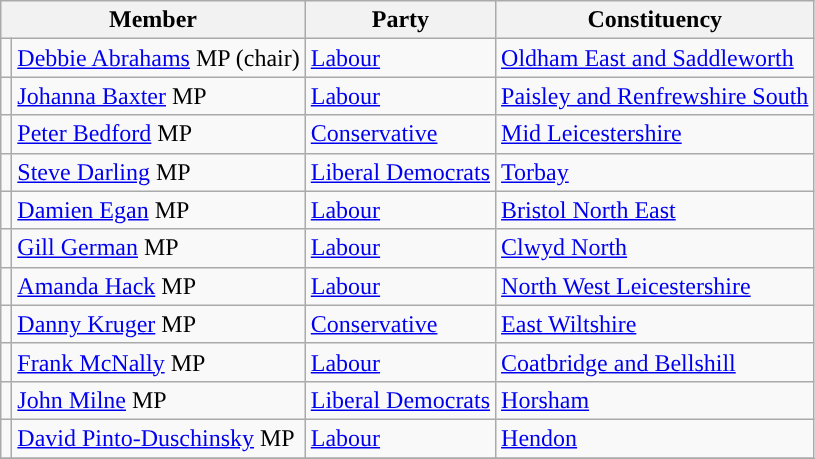<table class="wikitable">
<tr>
<th colspan="2" valign="top">Member</th>
<th valign="top">Party</th>
<th valign="top">Constituency</th>
</tr>
<tr>
<td style="color:inherit;background:"></td>
<td><a href='#'>Debbie Abrahams</a> MP (chair)</td>
<td><a href='#'>Labour</a></td>
<td><a href='#'>Oldham East and Saddleworth</a></td>
</tr>
<tr>
<td style="color:inherit;background:"></td>
<td><a href='#'>Johanna Baxter</a> MP</td>
<td><a href='#'>Labour</a></td>
<td><a href='#'>Paisley and Renfrewshire South</a></td>
</tr>
<tr>
<td style="color:inherit;background:"></td>
<td><a href='#'>Peter Bedford</a> MP</td>
<td><a href='#'>Conservative</a></td>
<td><a href='#'>Mid Leicestershire</a></td>
</tr>
<tr>
<td style="color:inherit;background:"></td>
<td><a href='#'>Steve Darling</a> MP</td>
<td><a href='#'>Liberal Democrats</a></td>
<td><a href='#'>Torbay</a></td>
</tr>
<tr>
<td style="color:inherit;background:"></td>
<td><a href='#'>Damien Egan</a> MP</td>
<td><a href='#'>Labour</a></td>
<td><a href='#'>Bristol North East</a></td>
</tr>
<tr>
<td style="color:inherit;background:"></td>
<td><a href='#'>Gill German</a> MP</td>
<td><a href='#'>Labour</a></td>
<td><a href='#'>Clwyd North</a></td>
</tr>
<tr>
<td style="color:inherit;background:"></td>
<td><a href='#'>Amanda Hack</a> MP</td>
<td><a href='#'>Labour</a></td>
<td><a href='#'>North West Leicestershire</a></td>
</tr>
<tr>
<td style="color:inherit;background:"></td>
<td><a href='#'>Danny Kruger</a> MP</td>
<td><a href='#'>Conservative</a></td>
<td><a href='#'>East Wiltshire</a></td>
</tr>
<tr>
<td style="color:inherit;background:"></td>
<td><a href='#'>Frank McNally</a> MP</td>
<td><a href='#'>Labour</a></td>
<td><a href='#'>Coatbridge and Bellshill</a></td>
</tr>
<tr>
<td style="color:inherit;background:"></td>
<td><a href='#'>John Milne</a> MP</td>
<td><a href='#'>Liberal Democrats</a></td>
<td><a href='#'>Horsham</a></td>
</tr>
<tr>
<td style="color:inherit;background:"></td>
<td><a href='#'>David Pinto-Duschinsky</a> MP</td>
<td><a href='#'>Labour</a></td>
<td><a href='#'>Hendon</a></td>
</tr>
<tr>
</tr>
</table>
